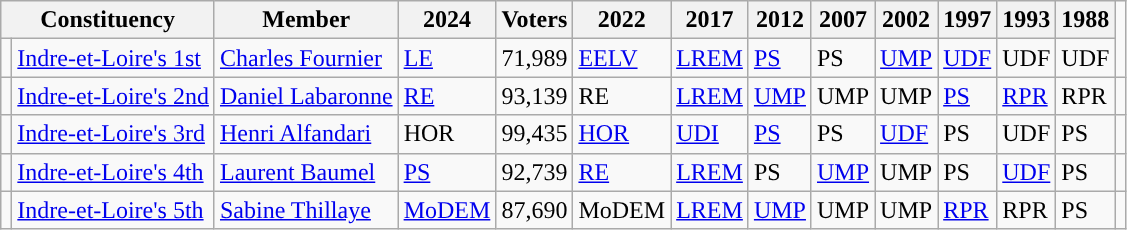<table class="wikitable sortable">
<tr>
<th colspan="2">Constituency</th>
<th>Member</th>
<th>2024</th>
<th>Voters</th>
<th>2022</th>
<th>2017</th>
<th>2012</th>
<th>2007</th>
<th>2002</th>
<th>1997</th>
<th>1993</th>
<th>1988</th>
</tr>
<tr>
<td style="background-color: "></td>
<td><a href='#'>Indre-et-Loire's 1st</a></td>
<td><a href='#'>Charles Fournier</a></td>
<td><a href='#'>LE</a></td>
<td>71,989</td>
<td><a href='#'>EELV</a></td>
<td><a href='#'>LREM</a></td>
<td><a href='#'>PS</a></td>
<td>PS</td>
<td><a href='#'>UMP</a></td>
<td><a href='#'>UDF</a></td>
<td>UDF</td>
<td>UDF</td>
</tr>
<tr>
<td style="background-color: "></td>
<td><a href='#'>Indre-et-Loire's 2nd</a></td>
<td><a href='#'>Daniel Labaronne</a></td>
<td><a href='#'>RE</a></td>
<td>93,139</td>
<td>RE</td>
<td><a href='#'>LREM</a></td>
<td><a href='#'>UMP</a></td>
<td>UMP</td>
<td>UMP</td>
<td><a href='#'>PS</a></td>
<td><a href='#'>RPR</a></td>
<td>RPR</td>
<td></td>
</tr>
<tr>
<td style="background-color: "></td>
<td><a href='#'>Indre-et-Loire's 3rd</a></td>
<td><a href='#'>Henri Alfandari</a></td>
<td>HOR</td>
<td>99,435</td>
<td><a href='#'>HOR</a></td>
<td><a href='#'>UDI</a></td>
<td><a href='#'>PS</a></td>
<td>PS</td>
<td><a href='#'>UDF</a></td>
<td>PS</td>
<td>UDF</td>
<td>PS</td>
<td></td>
</tr>
<tr>
<td style="background-color: "></td>
<td><a href='#'>Indre-et-Loire's 4th</a></td>
<td><a href='#'>Laurent Baumel</a></td>
<td><a href='#'>PS</a></td>
<td>92,739</td>
<td><a href='#'>RE</a></td>
<td><a href='#'>LREM</a></td>
<td>PS</td>
<td><a href='#'>UMP</a></td>
<td>UMP</td>
<td>PS</td>
<td><a href='#'>UDF</a></td>
<td>PS</td>
<td></td>
</tr>
<tr>
<td style="background-color: "></td>
<td><a href='#'>Indre-et-Loire's 5th</a></td>
<td><a href='#'>Sabine Thillaye</a></td>
<td><a href='#'>MoDEM</a></td>
<td>87,690</td>
<td>MoDEM</td>
<td><a href='#'>LREM</a></td>
<td><a href='#'>UMP</a></td>
<td>UMP</td>
<td>UMP</td>
<td><a href='#'>RPR</a></td>
<td>RPR</td>
<td>PS</td>
<td></td>
</tr>
</table>
